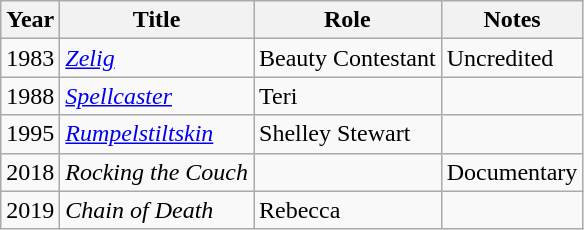<table class="wikitable sortable">
<tr>
<th>Year</th>
<th>Title</th>
<th>Role</th>
<th>Notes</th>
</tr>
<tr>
<td>1983</td>
<td><em><a href='#'>Zelig</a></em></td>
<td>Beauty Contestant</td>
<td>Uncredited</td>
</tr>
<tr>
<td>1988</td>
<td><a href='#'><em>Spellcaster</em></a></td>
<td>Teri</td>
<td></td>
</tr>
<tr>
<td>1995</td>
<td><a href='#'><em>Rumpelstiltskin</em></a></td>
<td>Shelley Stewart</td>
<td></td>
</tr>
<tr>
<td>2018</td>
<td><em>Rocking the Couch</em></td>
<td></td>
<td>Documentary</td>
</tr>
<tr>
<td>2019</td>
<td><em>Chain of Death</em></td>
<td>Rebecca</td>
<td></td>
</tr>
</table>
